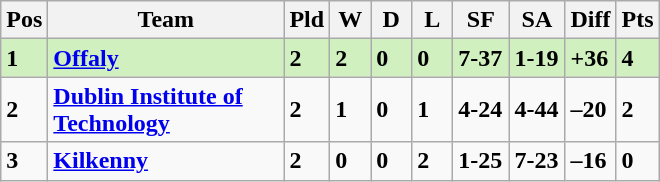<table class="wikitable" style="text-align: centre;">
<tr>
<th width=20>Pos</th>
<th width=150>Team</th>
<th width=20>Pld</th>
<th width=20>W</th>
<th width=20>D</th>
<th width=20>L</th>
<th width=30>SF</th>
<th width=30>SA</th>
<th width=20>Diff</th>
<th width=20>Pts</th>
</tr>
<tr style="background:#D0F0C0;">
<td><strong>1</strong></td>
<td align=left><strong>  <a href='#'>Offaly</a> </strong></td>
<td><strong>2</strong></td>
<td><strong>2</strong></td>
<td><strong>0</strong></td>
<td><strong>0</strong></td>
<td><strong>7-37</strong></td>
<td><strong>1-19</strong></td>
<td><strong>+36</strong></td>
<td><strong>4</strong></td>
</tr>
<tr>
<td><strong>2</strong></td>
<td align=left><strong>  <a href='#'>Dublin Institute of Technology</a> </strong></td>
<td><strong>2</strong></td>
<td><strong>1</strong></td>
<td><strong>0</strong></td>
<td><strong>1</strong></td>
<td><strong>4-24</strong></td>
<td><strong>4-44</strong></td>
<td><strong>–20</strong></td>
<td><strong>2</strong></td>
</tr>
<tr>
<td><strong>3</strong></td>
<td align=left><strong>  <a href='#'>Kilkenny</a> </strong></td>
<td><strong>2</strong></td>
<td><strong>0</strong></td>
<td><strong>0</strong></td>
<td><strong>2</strong></td>
<td><strong>1-25</strong></td>
<td><strong>7-23</strong></td>
<td><strong>–16</strong></td>
<td><strong>0</strong></td>
</tr>
</table>
